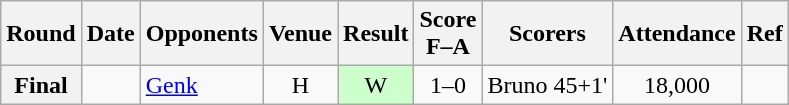<table class="wikitable plainrowheaders" style="text-align:center">
<tr>
<th scope="col">Round</th>
<th scope="col">Date</th>
<th scope="col">Opponents</th>
<th scope="col">Venue</th>
<th scope="col">Result</th>
<th scope="col">Score<br>F–A</th>
<th scope="col" class="unsortable">Scorers</th>
<th scope="col">Attendance</th>
<th scope="col" class="unsortable">Ref</th>
</tr>
<tr>
<th scope="row">Final</th>
<td align="left"></td>
<td align="left"><a href='#'>Genk</a></td>
<td>H</td>
<td style="background-color:#CCFFCC">W</td>
<td>1–0</td>
<td align="left">Bruno 45+1'</td>
<td>18,000</td>
<td></td>
</tr>
</table>
